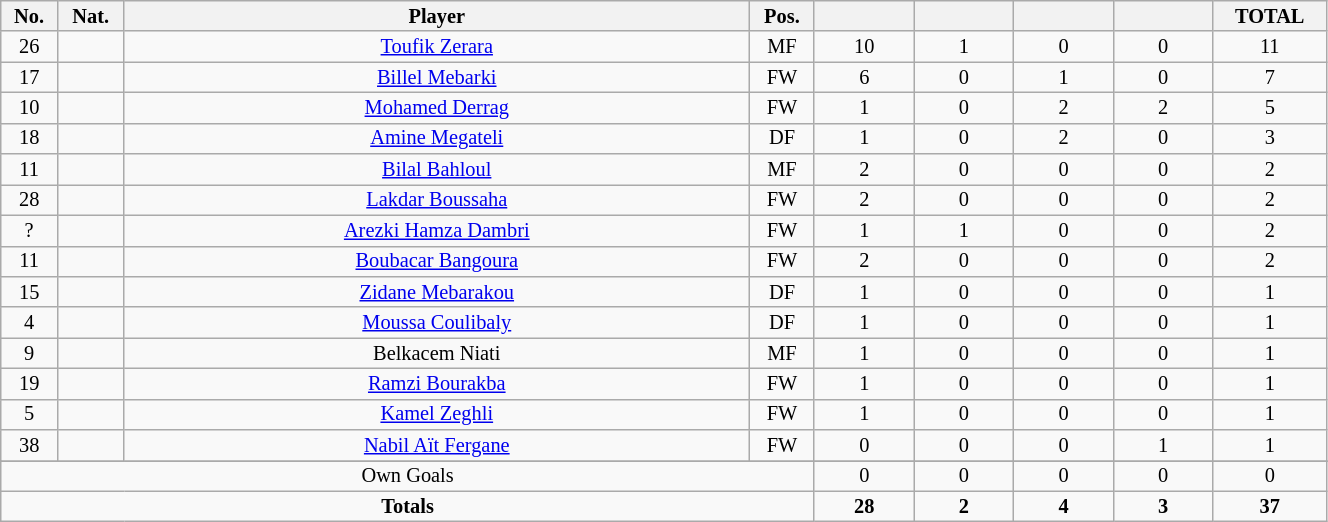<table class="wikitable sortable alternance"  style="font-size:85%; text-align:center; line-height:14px; width:70%;">
<tr>
<th width=10>No.</th>
<th width=10>Nat.</th>
<th scope="col" style="width:285px;">Player</th>
<th width=10>Pos.</th>
<th width=40></th>
<th width=40></th>
<th width=40></th>
<th width=40></th>
<th width=10>TOTAL</th>
</tr>
<tr>
<td>26</td>
<td></td>
<td><a href='#'>Toufik Zerara</a></td>
<td>MF</td>
<td>10</td>
<td>1</td>
<td>0</td>
<td>0</td>
<td>11</td>
</tr>
<tr>
<td>17</td>
<td></td>
<td><a href='#'>Billel Mebarki</a></td>
<td>FW</td>
<td>6</td>
<td>0</td>
<td>1</td>
<td>0</td>
<td>7</td>
</tr>
<tr>
<td>10</td>
<td></td>
<td><a href='#'>Mohamed Derrag</a></td>
<td>FW</td>
<td>1</td>
<td>0</td>
<td>2</td>
<td>2</td>
<td>5</td>
</tr>
<tr>
<td>18</td>
<td></td>
<td><a href='#'>Amine Megateli</a></td>
<td>DF</td>
<td>1</td>
<td>0</td>
<td>2</td>
<td>0</td>
<td>3</td>
</tr>
<tr>
<td>11</td>
<td></td>
<td><a href='#'>Bilal Bahloul</a></td>
<td>MF</td>
<td>2</td>
<td>0</td>
<td>0</td>
<td>0</td>
<td>2</td>
</tr>
<tr>
<td>28</td>
<td></td>
<td><a href='#'>Lakdar Boussaha</a></td>
<td>FW</td>
<td>2</td>
<td>0</td>
<td>0</td>
<td>0</td>
<td>2</td>
</tr>
<tr>
<td>?</td>
<td></td>
<td><a href='#'>Arezki Hamza Dambri</a></td>
<td>FW</td>
<td>1</td>
<td>1</td>
<td>0</td>
<td>0</td>
<td>2</td>
</tr>
<tr>
<td>11</td>
<td></td>
<td><a href='#'>Boubacar Bangoura</a></td>
<td>FW</td>
<td>2</td>
<td>0</td>
<td>0</td>
<td>0</td>
<td>2</td>
</tr>
<tr>
<td>15</td>
<td></td>
<td><a href='#'>Zidane Mebarakou</a></td>
<td>DF</td>
<td>1</td>
<td>0</td>
<td>0</td>
<td>0</td>
<td>1</td>
</tr>
<tr>
<td>4</td>
<td></td>
<td><a href='#'>Moussa Coulibaly</a></td>
<td>DF</td>
<td>1</td>
<td>0</td>
<td>0</td>
<td>0</td>
<td>1</td>
</tr>
<tr>
<td>9</td>
<td></td>
<td>Belkacem Niati</td>
<td>MF</td>
<td>1</td>
<td>0</td>
<td>0</td>
<td>0</td>
<td>1</td>
</tr>
<tr>
<td>19</td>
<td></td>
<td><a href='#'>Ramzi Bourakba</a></td>
<td>FW</td>
<td>1</td>
<td>0</td>
<td>0</td>
<td>0</td>
<td>1</td>
</tr>
<tr>
<td>5</td>
<td></td>
<td><a href='#'>Kamel Zeghli</a></td>
<td>FW</td>
<td>1</td>
<td>0</td>
<td>0</td>
<td>0</td>
<td>1</td>
</tr>
<tr>
<td>38</td>
<td></td>
<td><a href='#'>Nabil Aït Fergane</a></td>
<td>FW</td>
<td>0</td>
<td>0</td>
<td>0</td>
<td>1</td>
<td>1</td>
</tr>
<tr>
</tr>
<tr class="sortbottom">
<td colspan="4">Own Goals</td>
<td>0</td>
<td>0</td>
<td>0</td>
<td>0</td>
<td>0</td>
</tr>
<tr class="sortbottom">
<td colspan="4"><strong>Totals</strong></td>
<td><strong>28</strong></td>
<td><strong>2</strong></td>
<td><strong>4</strong></td>
<td><strong>3</strong></td>
<td><strong>37</strong></td>
</tr>
</table>
